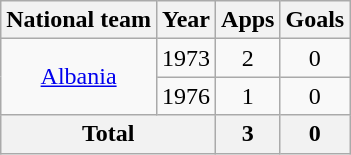<table class=wikitable style="text-align: center;">
<tr>
<th>National team</th>
<th>Year</th>
<th>Apps</th>
<th>Goals</th>
</tr>
<tr>
<td rowspan="2"><a href='#'>Albania</a></td>
<td>1973</td>
<td>2</td>
<td>0</td>
</tr>
<tr>
<td>1976</td>
<td>1</td>
<td>0</td>
</tr>
<tr>
<th colspan="2">Total</th>
<th>3</th>
<th>0</th>
</tr>
</table>
